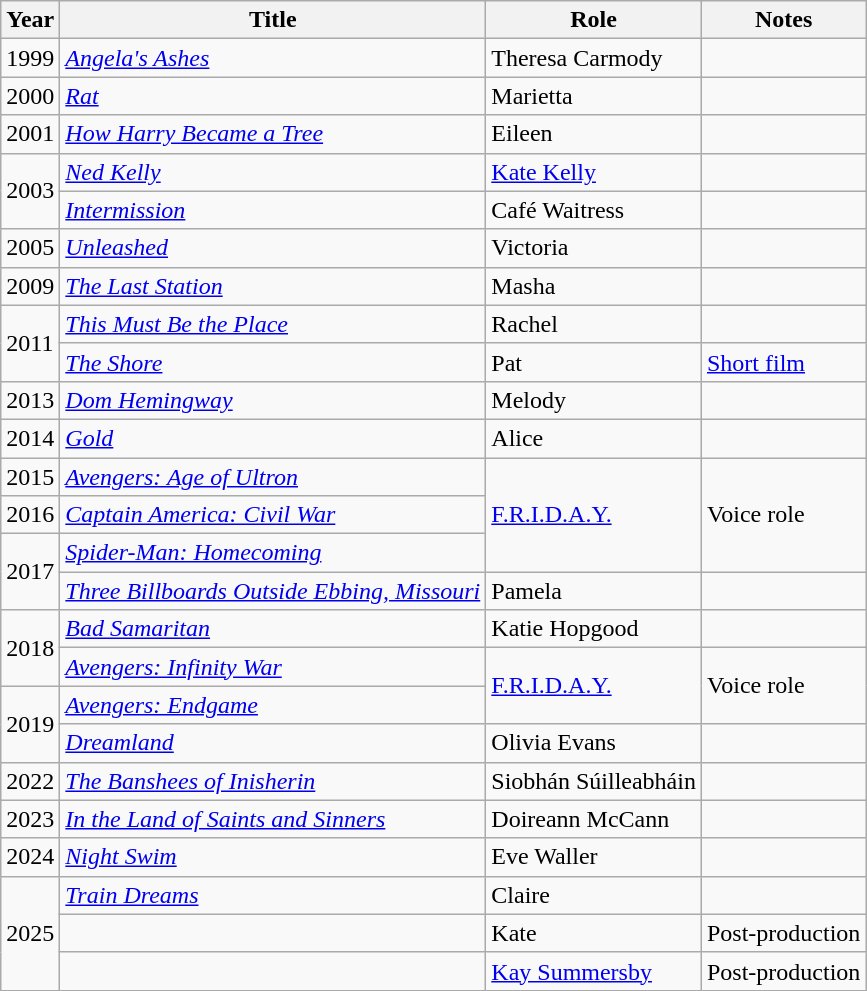<table class="wikitable sortable">
<tr>
<th>Year</th>
<th>Title</th>
<th>Role</th>
<th class="unsortable">Notes</th>
</tr>
<tr>
<td>1999</td>
<td><em><a href='#'>Angela's Ashes</a></em></td>
<td>Theresa Carmody</td>
<td></td>
</tr>
<tr>
<td>2000</td>
<td><em><a href='#'>Rat</a></em></td>
<td>Marietta</td>
<td></td>
</tr>
<tr>
<td>2001</td>
<td><em><a href='#'>How Harry Became a Tree</a></em></td>
<td>Eileen</td>
<td></td>
</tr>
<tr>
<td rowspan="2">2003</td>
<td><em><a href='#'>Ned Kelly</a></em></td>
<td><a href='#'>Kate Kelly</a></td>
<td></td>
</tr>
<tr>
<td><em><a href='#'>Intermission</a></em></td>
<td>Café Waitress</td>
<td></td>
</tr>
<tr>
<td>2005</td>
<td><em><a href='#'>Unleashed</a></em></td>
<td>Victoria</td>
<td></td>
</tr>
<tr>
<td>2009</td>
<td data-sort-value="Last Station, The"><em><a href='#'>The Last Station</a></em></td>
<td>Masha</td>
<td></td>
</tr>
<tr>
<td rowspan="2">2011</td>
<td><em><a href='#'>This Must Be the Place</a></em></td>
<td>Rachel</td>
<td></td>
</tr>
<tr>
<td data-sort-value="Shore, The"><em><a href='#'>The Shore</a></em></td>
<td>Pat</td>
<td><a href='#'>Short film</a></td>
</tr>
<tr>
<td>2013</td>
<td><em><a href='#'>Dom Hemingway</a></em></td>
<td>Melody</td>
<td></td>
</tr>
<tr>
<td>2014</td>
<td><em><a href='#'>Gold</a></em></td>
<td>Alice</td>
<td></td>
</tr>
<tr>
<td>2015</td>
<td><em><a href='#'>Avengers: Age of Ultron</a></em></td>
<td rowspan="3"><a href='#'>F.R.I.D.A.Y.</a></td>
<td rowspan="3">Voice role</td>
</tr>
<tr>
<td>2016</td>
<td><em><a href='#'>Captain America: Civil War</a></em></td>
</tr>
<tr>
<td rowspan="2">2017</td>
<td><em><a href='#'>Spider-Man: Homecoming</a></em></td>
</tr>
<tr>
<td><em><a href='#'>Three Billboards Outside Ebbing, Missouri</a></em></td>
<td>Pamela</td>
<td></td>
</tr>
<tr>
<td rowspan="2">2018</td>
<td><em><a href='#'>Bad Samaritan</a></em></td>
<td>Katie Hopgood</td>
<td></td>
</tr>
<tr>
<td><em><a href='#'>Avengers: Infinity War</a></em></td>
<td rowspan="2"><a href='#'>F.R.I.D.A.Y.</a></td>
<td rowspan="2">Voice role</td>
</tr>
<tr>
<td rowspan="2">2019</td>
<td><em><a href='#'>Avengers: Endgame</a></em></td>
</tr>
<tr>
<td><em><a href='#'>Dreamland</a></em></td>
<td>Olivia Evans</td>
<td></td>
</tr>
<tr>
<td>2022</td>
<td data-sort-value="Banshees of Inisherin, The"><em><a href='#'>The Banshees of Inisherin</a></em></td>
<td>Siobhán Súilleabháin</td>
<td></td>
</tr>
<tr>
<td>2023</td>
<td><em><a href='#'>In the Land of Saints and Sinners</a></em></td>
<td>Doireann McCann</td>
<td></td>
</tr>
<tr>
<td>2024</td>
<td><em><a href='#'>Night Swim</a></em></td>
<td>Eve Waller</td>
<td></td>
</tr>
<tr>
<td rowspan="3">2025</td>
<td><em><a href='#'>Train Dreams</a></em></td>
<td>Claire</td>
<td></td>
</tr>
<tr>
<td></td>
<td>Kate</td>
<td>Post-production</td>
</tr>
<tr>
<td></td>
<td><a href='#'>Kay Summersby</a></td>
<td>Post-production</td>
</tr>
</table>
